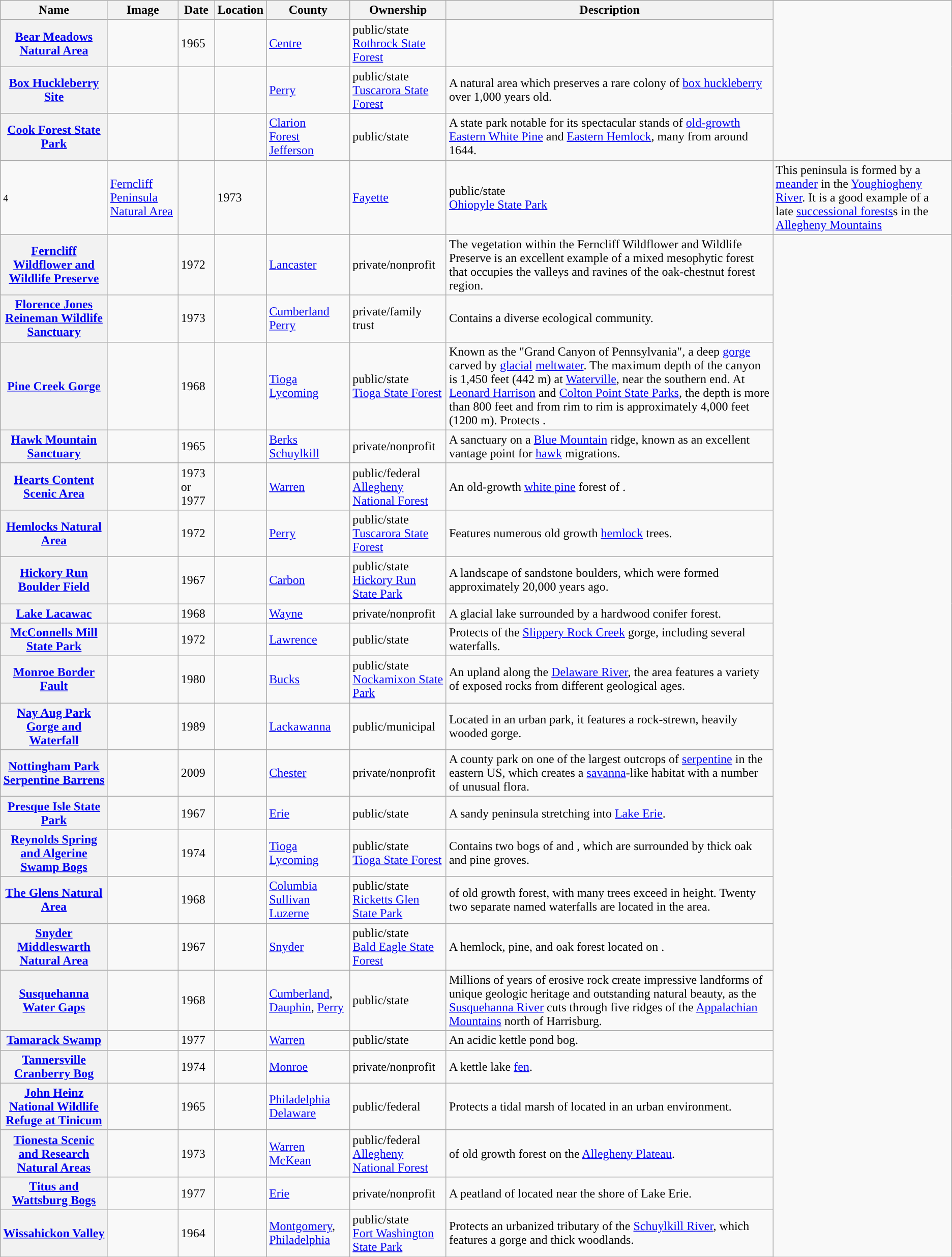<table class="wikitable sortable" align="center">
<tr>
<th style="background-color:">Name</th>
<th style="background-color:">Image</th>
<th style="background-color:">Date</th>
<th style="background-color:">Location</th>
<th style="background-color:">County</th>
<th style="background-color:">Ownership</th>
<th style="background-color:">Description</th>
</tr>
<tr>
<th><a href='#'>Bear Meadows Natural Area</a></th>
<td></td>
<td>1965</td>
<td><small></small></td>
<td><a href='#'>Centre</a></td>
<td>public/state<br><a href='#'>Rothrock State Forest</a></td>
<td></td>
</tr>
<tr>
<th><a href='#'>Box Huckleberry Site</a></th>
<td></td>
<td></td>
<td><small></small></td>
<td><a href='#'>Perry</a></td>
<td>public/state <br> <a href='#'>Tuscarora State Forest</a></td>
<td>A  natural area which preserves a rare colony of <a href='#'>box huckleberry</a> over 1,000 years old.</td>
</tr>
<tr>
<th><a href='#'>Cook Forest State Park</a></th>
<td></td>
<td></td>
<td><small></small></td>
<td><a href='#'>Clarion</a> <br>  <a href='#'>Forest</a> <br> <a href='#'>Jefferson</a></td>
<td>public/state</td>
<td>A  state park notable for its spectacular stands of <a href='#'>old-growth</a> <a href='#'>Eastern White Pine</a> and <a href='#'>Eastern Hemlock</a>, many from around 1644.</td>
</tr>
<tr>
<td><small>4</small></td>
<td><a href='#'>Ferncliff Peninsula Natural Area</a></td>
<td></td>
<td>1973</td>
<td><small></small></td>
<td><a href='#'>Fayette</a></td>
<td>public/state<br> <a href='#'>Ohiopyle State Park</a></td>
<td>This  peninsula is formed by a <a href='#'>meander</a> in the <a href='#'>Youghiogheny River</a>.  It is a good example of a late <a href='#'>successional forests</a>s in the <a href='#'>Allegheny Mountains</a></td>
</tr>
<tr>
<th><a href='#'>Ferncliff Wildflower and Wildlife Preserve</a></th>
<td></td>
<td>1972</td>
<td><small></small></td>
<td><a href='#'>Lancaster</a></td>
<td>private/nonprofit</td>
<td>The vegetation within the Ferncliff Wildflower and Wildlife Preserve is an excellent example of a mixed mesophytic forest that occupies the valleys and ravines of the oak-chestnut forest region.</td>
</tr>
<tr>
<th><a href='#'>Florence Jones Reineman Wildlife Sanctuary</a></th>
<td></td>
<td>1973</td>
<td><small></small></td>
<td><a href='#'>Cumberland</a> <br> <a href='#'>Perry</a></td>
<td>private/family trust</td>
<td>Contains a  diverse ecological community.</td>
</tr>
<tr>
<th><a href='#'>Pine Creek Gorge</a></th>
<td></td>
<td>1968</td>
<td><small></small></td>
<td><a href='#'>Tioga</a> <br> <a href='#'>Lycoming</a></td>
<td>public/state <br> <a href='#'>Tioga State Forest</a></td>
<td>Known as the "Grand Canyon of Pennsylvania", a deep <a href='#'>gorge</a> carved by <a href='#'>glacial</a> <a href='#'>meltwater</a>.  The maximum depth of the canyon is 1,450 feet (442 m) at <a href='#'>Waterville</a>, near the southern end. At <a href='#'>Leonard Harrison</a> and <a href='#'>Colton Point State Parks</a>, the depth is more than 800 feet and from rim to rim is approximately 4,000 feet (1200 m). Protects .</td>
</tr>
<tr>
<th><a href='#'>Hawk Mountain Sanctuary</a></th>
<td></td>
<td>1965</td>
<td><small></small></td>
<td><a href='#'>Berks</a> <br> <a href='#'>Schuylkill</a></td>
<td>private/nonprofit</td>
<td>A sanctuary on a <a href='#'>Blue Mountain</a> ridge, known as an excellent vantage point for <a href='#'>hawk</a> migrations.</td>
</tr>
<tr>
<th><a href='#'>Hearts Content Scenic Area</a></th>
<td></td>
<td>1973 or 1977</td>
<td><small></small></td>
<td><a href='#'>Warren</a></td>
<td>public/federal <br> <a href='#'>Allegheny National Forest</a></td>
<td>An old-growth <a href='#'>white pine</a> forest of .</td>
</tr>
<tr>
<th><a href='#'>Hemlocks Natural Area</a></th>
<td></td>
<td>1972</td>
<td><small></small></td>
<td><a href='#'>Perry</a></td>
<td>public/state <br> <a href='#'>Tuscarora State Forest</a></td>
<td>Features numerous old growth <a href='#'>hemlock</a> trees.</td>
</tr>
<tr>
<th><a href='#'>Hickory Run Boulder Field</a></th>
<td></td>
<td>1967</td>
<td><small></small></td>
<td><a href='#'>Carbon</a></td>
<td>public/state <br> <a href='#'>Hickory Run State Park</a></td>
<td>A  landscape of sandstone boulders, which were formed approximately 20,000 years ago.</td>
</tr>
<tr>
<th><a href='#'>Lake Lacawac</a></th>
<td></td>
<td>1968</td>
<td><small></small></td>
<td><a href='#'>Wayne</a></td>
<td>private/nonprofit</td>
<td>A  glacial lake surrounded by a hardwood conifer forest.</td>
</tr>
<tr>
<th><a href='#'>McConnells Mill State Park</a></th>
<td></td>
<td>1972</td>
<td><small></small></td>
<td><a href='#'>Lawrence</a></td>
<td>public/state</td>
<td>Protects  of the <a href='#'>Slippery Rock Creek</a> gorge, including several waterfalls.</td>
</tr>
<tr>
<th><a href='#'>Monroe Border Fault</a></th>
<td></td>
<td>1980</td>
<td><small></small></td>
<td><a href='#'>Bucks</a></td>
<td>public/state<br> <a href='#'>Nockamixon State Park</a></td>
<td>An upland along the <a href='#'>Delaware River</a>, the area features a variety of exposed rocks from different geological ages.</td>
</tr>
<tr>
<th><a href='#'>Nay Aug Park Gorge and Waterfall</a></th>
<td></td>
<td>1989</td>
<td><small></small></td>
<td><a href='#'>Lackawanna</a></td>
<td>public/municipal</td>
<td>Located in an urban park, it features a rock-strewn, heavily wooded gorge.</td>
</tr>
<tr>
<th><a href='#'>Nottingham Park Serpentine Barrens</a></th>
<td></td>
<td>2009</td>
<td><small></small></td>
<td><a href='#'>Chester</a></td>
<td>private/nonprofit</td>
<td>A  county park on one of the largest outcrops of <a href='#'>serpentine</a> in the eastern US, which creates a <a href='#'>savanna</a>-like habitat with a number of unusual flora.</td>
</tr>
<tr>
<th><a href='#'>Presque Isle State Park</a></th>
<td></td>
<td>1967</td>
<td><small></small></td>
<td><a href='#'>Erie</a></td>
<td>public/state</td>
<td>A  sandy peninsula stretching into <a href='#'>Lake Erie</a>.</td>
</tr>
<tr>
<th><a href='#'>Reynolds Spring and Algerine Swamp Bogs</a></th>
<td></td>
<td>1974</td>
<td><small></small></td>
<td><a href='#'>Tioga</a> <br> <a href='#'>Lycoming</a></td>
<td>public/state <br> <a href='#'>Tioga State Forest</a></td>
<td>Contains two bogs of  and , which are surrounded by thick oak and pine groves.</td>
</tr>
<tr>
<th><a href='#'>The Glens Natural Area</a></th>
<td></td>
<td>1968</td>
<td><small></small></td>
<td><a href='#'>Columbia</a> <br> <a href='#'>Sullivan</a> <br> <a href='#'>Luzerne</a></td>
<td>public/state <br> <a href='#'>Ricketts Glen State Park</a></td>
<td> of old growth forest, with many trees exceed  in height. Twenty two separate named waterfalls are located in the area.</td>
</tr>
<tr>
<th><a href='#'>Snyder Middleswarth Natural Area</a></th>
<td></td>
<td>1967</td>
<td><small></small></td>
<td><a href='#'>Snyder</a></td>
<td>public/state <br> <a href='#'>Bald Eagle State Forest</a></td>
<td>A hemlock, pine, and oak forest located on .</td>
</tr>
<tr>
<th><a href='#'>Susquehanna Water Gaps</a></th>
<td></td>
<td>1968</td>
<td><small></small></td>
<td><a href='#'>Cumberland</a>, <a href='#'>Dauphin</a>, <a href='#'>Perry</a></td>
<td>public/state</td>
<td>Millions of years of erosive rock create impressive landforms of unique geologic heritage and outstanding natural beauty, as the <a href='#'>Susquehanna River</a> cuts through five ridges of the <a href='#'>Appalachian Mountains</a> north of Harrisburg.</td>
</tr>
<tr>
<th><a href='#'>Tamarack Swamp</a></th>
<td></td>
<td>1977</td>
<td><small></small></td>
<td><a href='#'>Warren</a></td>
<td>public/state</td>
<td>An acidic kettle pond bog.</td>
</tr>
<tr>
<th><a href='#'>Tannersville Cranberry Bog</a></th>
<td></td>
<td>1974</td>
<td><small></small></td>
<td><a href='#'>Monroe</a></td>
<td>private/nonprofit</td>
<td>A  kettle lake <a href='#'>fen</a>.</td>
</tr>
<tr>
<th><a href='#'>John Heinz National Wildlife Refuge at Tinicum</a></th>
<td></td>
<td>1965</td>
<td><small></small></td>
<td><a href='#'>Philadelphia</a> <br> <a href='#'>Delaware</a></td>
<td>public/federal</td>
<td>Protects a tidal marsh of  located in an urban environment.</td>
</tr>
<tr>
<th><a href='#'>Tionesta Scenic and Research Natural Areas</a></th>
<td></td>
<td>1973</td>
<td><small></small></td>
<td><a href='#'>Warren</a> <br> <a href='#'>McKean</a></td>
<td>public/federal <br> <a href='#'>Allegheny National Forest</a></td>
<td> of old growth forest on the <a href='#'>Allegheny Plateau</a>.</td>
</tr>
<tr>
<th><a href='#'>Titus and Wattsburg Bogs</a></th>
<td></td>
<td>1977</td>
<td><small></small></td>
<td><a href='#'>Erie</a></td>
<td>private/nonprofit</td>
<td>A peatland of  located near the shore of Lake Erie.</td>
</tr>
<tr>
<th><a href='#'>Wissahickon Valley</a></th>
<td></td>
<td>1964</td>
<td><small></small></td>
<td><a href='#'>Montgomery</a>, <a href='#'>Philadelphia</a></td>
<td>public/state <br> <a href='#'>Fort Washington State Park</a></td>
<td>Protects an urbanized tributary of the <a href='#'>Schuylkill River</a>, which features a gorge and thick woodlands.</td>
</tr>
<tr>
</tr>
</table>
